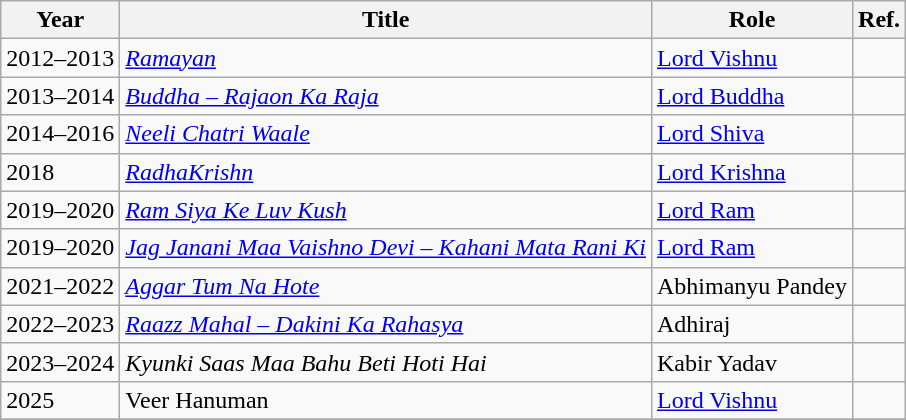<table class="wikitable sortable">
<tr>
<th>Year</th>
<th>Title</th>
<th>Role</th>
<th>Ref.</th>
</tr>
<tr>
<td>2012–2013</td>
<td><em><a href='#'>Ramayan</a></em></td>
<td><a href='#'>Lord Vishnu</a></td>
<td></td>
</tr>
<tr>
<td>2013–2014</td>
<td><em><a href='#'>Buddha – Rajaon Ka Raja</a></em></td>
<td><a href='#'>Lord Buddha</a></td>
<td></td>
</tr>
<tr>
<td>2014–2016</td>
<td><em><a href='#'>Neeli Chatri Waale</a></em></td>
<td><a href='#'>Lord Shiva</a></td>
<td></td>
</tr>
<tr>
<td>2018</td>
<td><em><a href='#'>RadhaKrishn</a></em></td>
<td><a href='#'>Lord Krishna</a></td>
<td></td>
</tr>
<tr>
<td>2019–2020</td>
<td><em><a href='#'>Ram Siya Ke Luv Kush</a></em></td>
<td><a href='#'>Lord Ram</a></td>
<td></td>
</tr>
<tr>
<td>2019–2020</td>
<td><em><a href='#'>Jag Janani Maa Vaishno Devi – Kahani Mata Rani Ki</a></em></td>
<td><a href='#'>Lord Ram</a></td>
<td></td>
</tr>
<tr>
<td>2021–2022</td>
<td><em><a href='#'>Aggar Tum Na Hote</a></em></td>
<td>Abhimanyu Pandey</td>
<td></td>
</tr>
<tr>
<td>2022–2023</td>
<td><em><a href='#'>Raazz Mahal – Dakini Ka Rahasya</a></em></td>
<td>Adhiraj</td>
<td></td>
</tr>
<tr>
<td>2023–2024</td>
<td><em>Kyunki Saas Maa Bahu Beti Hoti Hai</em></td>
<td>Kabir Yadav</td>
<td></td>
</tr>
<tr>
<td>2025</td>
<td>Veer Hanuman</td>
<td><a href='#'>Lord Vishnu</a></td>
<td></td>
</tr>
<tr>
</tr>
</table>
